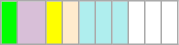<table border="1px" style="border-collapse:collapse; border-color:#aaa; margin-bottom:0.5em;" cellpadding=5 cellspacing=0>
<tr>
<td style="background:#00ff00"><strong></strong></td>
<td style="background:#D8BFD8">  </td>
<td style="background:yellow"></td>
<td style="background:#ffebcd"></td>
<td style="background:#afeeee"></td>
<td style="background:#afeeee"></td>
<td style="background:#afeeee"></td>
<td></td>
<td></td>
<td></td>
</tr>
</table>
